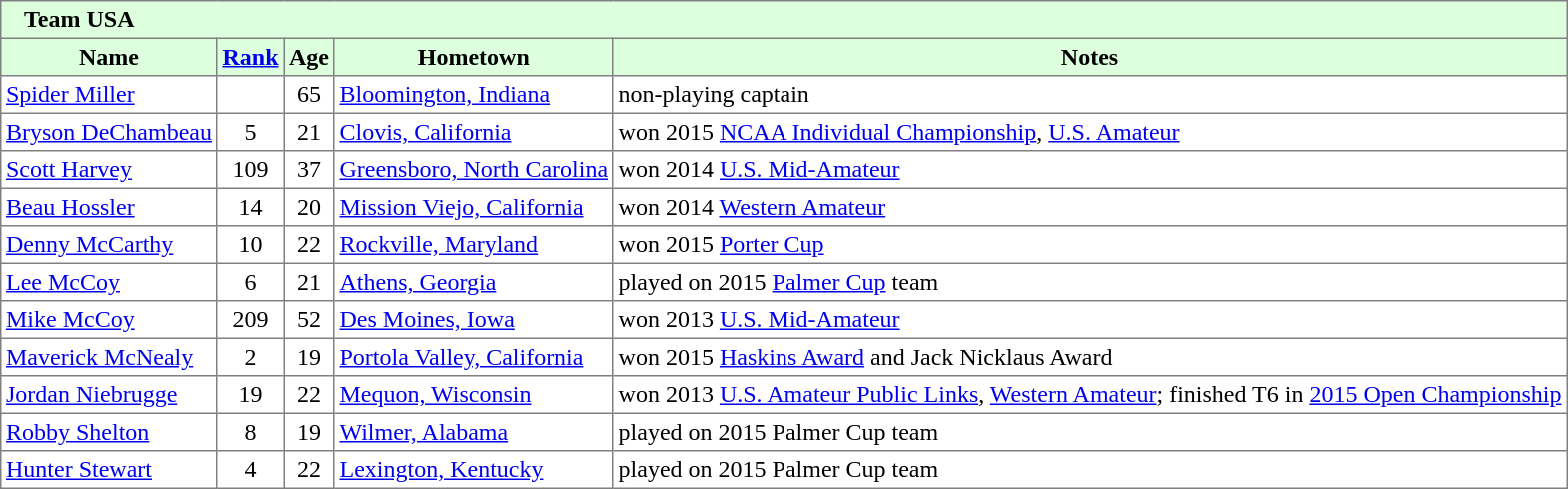<table border="1" cellpadding="3" style="border-collapse: collapse;">
<tr style="background:#ddffdd;">
<td colspan="6">   <strong>Team USA</strong></td>
</tr>
<tr style="background:#ddffdd;">
<th>Name</th>
<th><a href='#'>Rank</a></th>
<th>Age</th>
<th>Hometown</th>
<th>Notes</th>
</tr>
<tr>
<td><a href='#'>Spider Miller</a></td>
<td></td>
<td align="center">65</td>
<td><a href='#'>Bloomington, Indiana</a></td>
<td>non-playing captain</td>
</tr>
<tr>
<td><a href='#'>Bryson DeChambeau</a></td>
<td align="center">5</td>
<td align="center">21</td>
<td><a href='#'>Clovis, California</a></td>
<td>won 2015 <a href='#'>NCAA Individual Championship</a>, <a href='#'>U.S. Amateur</a></td>
</tr>
<tr>
<td><a href='#'>Scott Harvey</a></td>
<td align="center">109</td>
<td align="center">37</td>
<td><a href='#'>Greensboro, North Carolina</a></td>
<td>won 2014 <a href='#'>U.S. Mid-Amateur</a></td>
</tr>
<tr>
<td><a href='#'>Beau Hossler</a></td>
<td align="center">14</td>
<td align="center">20</td>
<td><a href='#'>Mission Viejo, California</a></td>
<td>won 2014 <a href='#'>Western Amateur</a></td>
</tr>
<tr>
<td><a href='#'>Denny McCarthy</a></td>
<td align="center">10</td>
<td align="center">22</td>
<td><a href='#'>Rockville, Maryland</a></td>
<td>won 2015 <a href='#'>Porter Cup</a></td>
</tr>
<tr>
<td><a href='#'>Lee McCoy</a></td>
<td align="center">6</td>
<td align="center">21</td>
<td><a href='#'>Athens, Georgia</a></td>
<td>played on 2015 <a href='#'>Palmer Cup</a> team</td>
</tr>
<tr>
<td><a href='#'>Mike McCoy</a></td>
<td align="center">209</td>
<td align="center">52</td>
<td><a href='#'>Des Moines, Iowa</a></td>
<td>won 2013 <a href='#'>U.S. Mid-Amateur</a></td>
</tr>
<tr>
<td><a href='#'>Maverick McNealy</a></td>
<td align="center">2</td>
<td align="center">19</td>
<td><a href='#'>Portola Valley, California</a></td>
<td>won 2015 <a href='#'>Haskins Award</a> and Jack Nicklaus Award</td>
</tr>
<tr>
<td><a href='#'>Jordan Niebrugge</a></td>
<td align="center">19</td>
<td align="center">22</td>
<td><a href='#'>Mequon, Wisconsin</a></td>
<td>won 2013 <a href='#'>U.S. Amateur Public Links</a>, <a href='#'>Western Amateur</a>; finished T6 in <a href='#'>2015 Open Championship</a></td>
</tr>
<tr>
<td><a href='#'>Robby Shelton</a></td>
<td align="center">8</td>
<td align="center">19</td>
<td><a href='#'>Wilmer, Alabama</a></td>
<td>played on 2015 Palmer Cup team</td>
</tr>
<tr>
<td><a href='#'>Hunter Stewart</a></td>
<td align="center">4</td>
<td align="center">22</td>
<td><a href='#'>Lexington, Kentucky</a></td>
<td>played on 2015 Palmer Cup team</td>
</tr>
</table>
